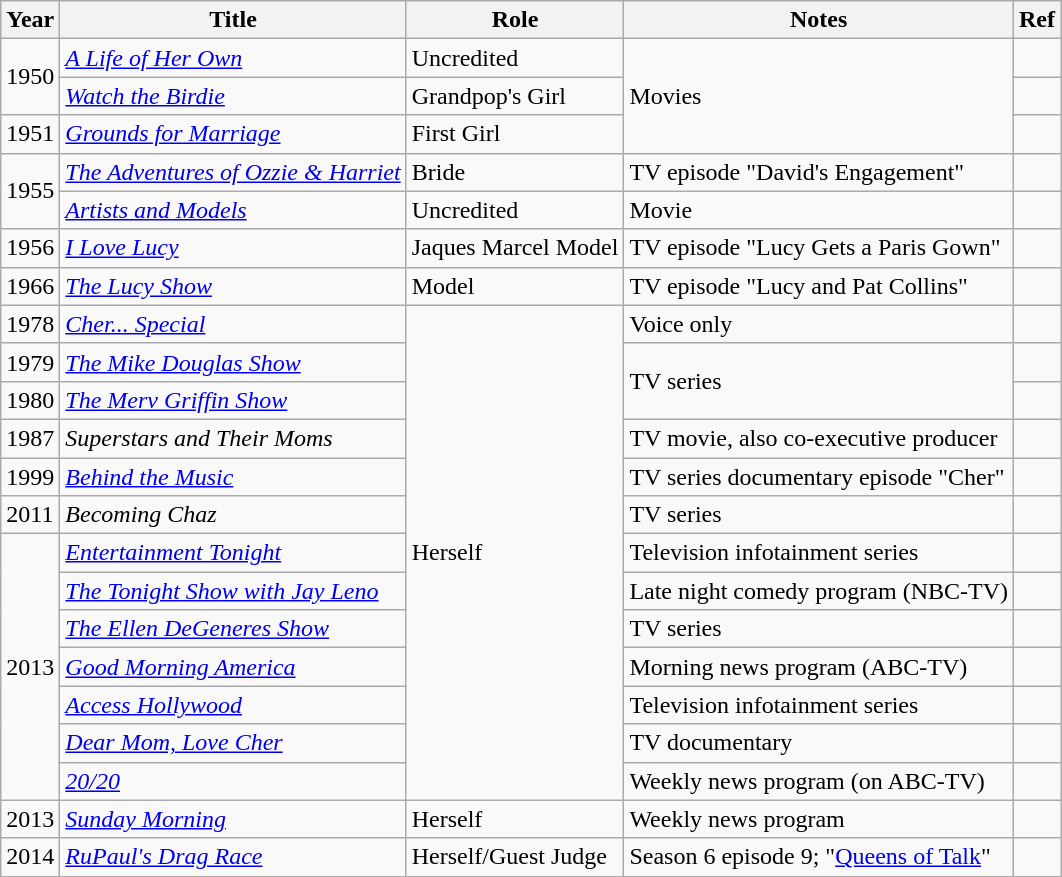<table class="wikitable sortable">
<tr>
<th>Year</th>
<th>Title</th>
<th>Role</th>
<th>Notes</th>
<th>Ref</th>
</tr>
<tr>
<td rowspan="2">1950</td>
<td><em><a href='#'>A Life of Her Own</a></em></td>
<td>Uncredited</td>
<td rowspan="3">Movies</td>
<td></td>
</tr>
<tr>
<td><em><a href='#'>Watch the Birdie</a></em></td>
<td>Grandpop's Girl</td>
<td></td>
</tr>
<tr>
<td>1951</td>
<td><em><a href='#'>Grounds for Marriage</a></em></td>
<td>First Girl</td>
<td></td>
</tr>
<tr>
<td rowspan="2">1955</td>
<td><em><a href='#'>The Adventures of Ozzie & Harriet</a></em></td>
<td>Bride</td>
<td>TV episode "David's Engagement"</td>
<td></td>
</tr>
<tr>
<td><em><a href='#'>Artists and Models</a></em></td>
<td>Uncredited</td>
<td>Movie</td>
<td></td>
</tr>
<tr>
<td>1956</td>
<td><em><a href='#'>I Love Lucy</a></em></td>
<td>Jaques Marcel Model</td>
<td>TV episode "Lucy Gets a Paris Gown"</td>
<td></td>
</tr>
<tr>
<td>1966</td>
<td><em><a href='#'>The Lucy Show</a></em></td>
<td>Model</td>
<td>TV episode "Lucy and Pat Collins"</td>
<td></td>
</tr>
<tr>
<td>1978</td>
<td><em><a href='#'>Cher... Special</a></em></td>
<td rowspan="13">Herself</td>
<td>Voice only</td>
<td></td>
</tr>
<tr>
<td>1979</td>
<td><em><a href='#'>The Mike Douglas Show</a></em></td>
<td rowspan="2">TV series</td>
<td></td>
</tr>
<tr>
<td>1980</td>
<td><em><a href='#'>The Merv Griffin Show</a></em></td>
<td></td>
</tr>
<tr>
<td>1987</td>
<td><em>Superstars and Their Moms</em></td>
<td>TV movie, also co-executive producer</td>
<td></td>
</tr>
<tr>
<td>1999</td>
<td><em><a href='#'>Behind the Music</a></em></td>
<td>TV series documentary episode "Cher"</td>
<td></td>
</tr>
<tr>
<td>2011</td>
<td><em>Becoming Chaz</em></td>
<td>TV series</td>
<td></td>
</tr>
<tr>
<td rowspan="7">2013</td>
<td><em><a href='#'>Entertainment Tonight</a></em></td>
<td>Television infotainment series</td>
<td></td>
</tr>
<tr>
<td><em><a href='#'>The Tonight Show with Jay Leno</a></em></td>
<td>Late night comedy program (NBC-TV)</td>
<td></td>
</tr>
<tr>
<td><em><a href='#'>The Ellen DeGeneres Show</a></em></td>
<td>TV series</td>
<td></td>
</tr>
<tr>
<td><em><a href='#'>Good Morning America</a></em></td>
<td>Morning news program (ABC-TV)</td>
<td></td>
</tr>
<tr>
<td><em><a href='#'>Access Hollywood</a></em></td>
<td>Television infotainment series</td>
<td></td>
</tr>
<tr>
<td><em><a href='#'>Dear Mom, Love Cher</a></em></td>
<td>TV documentary</td>
<td></td>
</tr>
<tr>
<td><em><a href='#'>20/20</a></em></td>
<td>Weekly news program (on ABC-TV)</td>
<td></td>
</tr>
<tr>
<td>2013</td>
<td><em><a href='#'>Sunday Morning</a></em></td>
<td>Herself</td>
<td>Weekly news program</td>
<td></td>
</tr>
<tr>
<td>2014</td>
<td><em><a href='#'>RuPaul's Drag Race</a></em></td>
<td>Herself/Guest Judge</td>
<td>Season 6 episode 9; "<a href='#'>Queens of Talk</a>"</td>
<td></td>
</tr>
<tr>
</tr>
</table>
